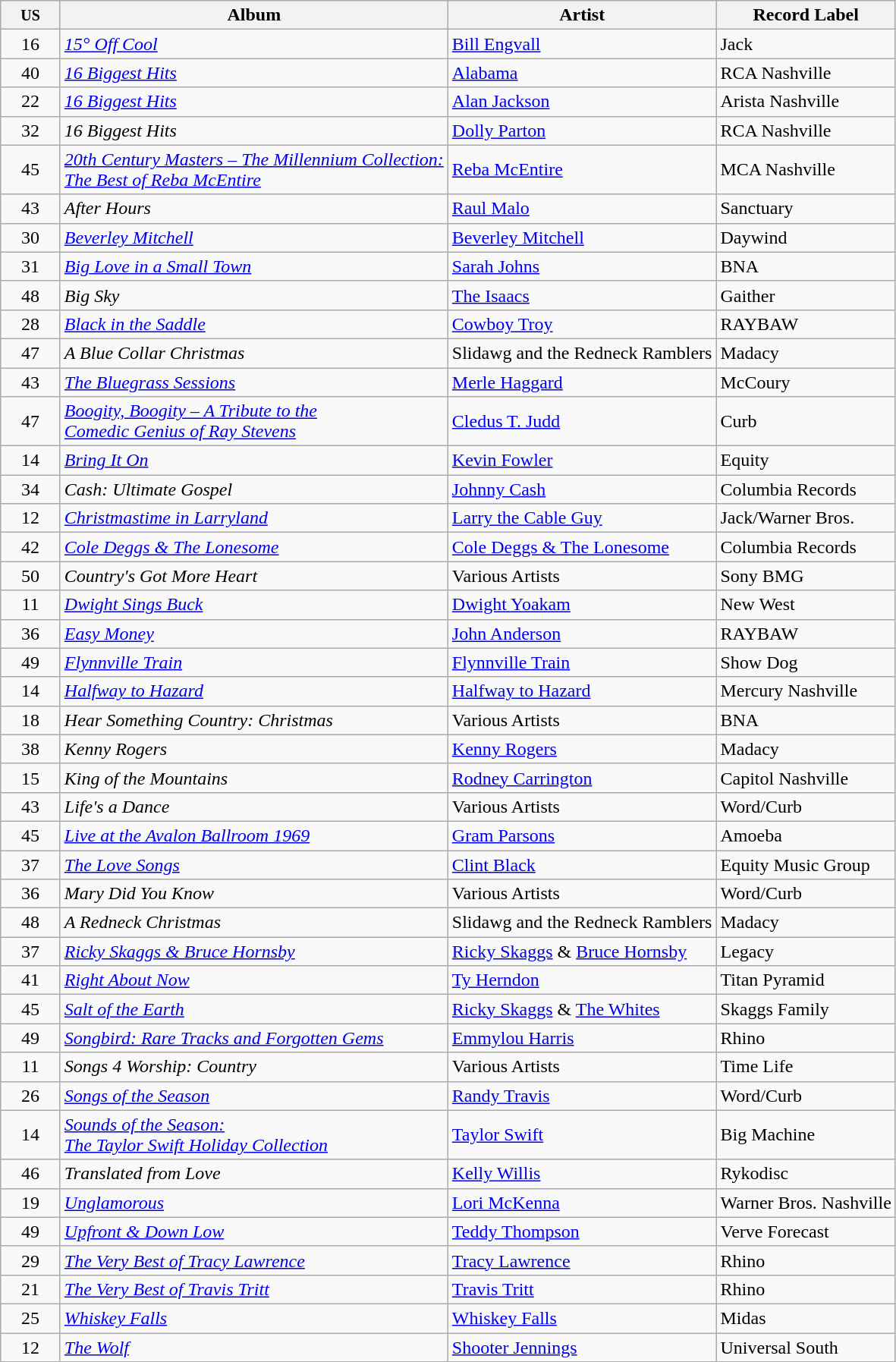<table class="wikitable sortable">
<tr>
<th width=45><small>US</small></th>
<th>Album</th>
<th>Artist</th>
<th>Record Label</th>
</tr>
<tr>
<td align="center">16</td>
<td><em><a href='#'>15° Off Cool</a></em></td>
<td><a href='#'>Bill Engvall</a></td>
<td>Jack</td>
</tr>
<tr>
<td align="center">40</td>
<td><em><a href='#'>16 Biggest Hits</a></em></td>
<td><a href='#'>Alabama</a></td>
<td>RCA Nashville</td>
</tr>
<tr>
<td align="center">22</td>
<td><em><a href='#'>16 Biggest Hits</a></em></td>
<td><a href='#'>Alan Jackson</a></td>
<td>Arista Nashville</td>
</tr>
<tr>
<td align="center">32</td>
<td><em>16 Biggest Hits</em></td>
<td><a href='#'>Dolly Parton</a></td>
<td>RCA Nashville</td>
</tr>
<tr>
<td align="center">45</td>
<td><em><a href='#'>20th Century Masters – The Millennium Collection:<br>The Best of Reba McEntire</a></em></td>
<td><a href='#'>Reba McEntire</a></td>
<td>MCA Nashville</td>
</tr>
<tr>
<td align="center">43</td>
<td><em>After Hours</em></td>
<td><a href='#'>Raul Malo</a></td>
<td>Sanctuary</td>
</tr>
<tr>
<td align="center">30</td>
<td><em><a href='#'>Beverley Mitchell</a></em></td>
<td><a href='#'>Beverley Mitchell</a></td>
<td>Daywind</td>
</tr>
<tr>
<td align="center">31</td>
<td><em><a href='#'>Big Love in a Small Town</a></em></td>
<td><a href='#'>Sarah Johns</a></td>
<td>BNA</td>
</tr>
<tr>
<td align="center">48</td>
<td><em>Big Sky</em></td>
<td><a href='#'>The Isaacs</a></td>
<td>Gaither</td>
</tr>
<tr>
<td align="center">28</td>
<td><em><a href='#'>Black in the Saddle</a></em></td>
<td><a href='#'>Cowboy Troy</a></td>
<td>RAYBAW</td>
</tr>
<tr>
<td align="center">47</td>
<td><em>A Blue Collar Christmas</em></td>
<td>Slidawg and the Redneck Ramblers</td>
<td>Madacy</td>
</tr>
<tr>
<td align="center">43</td>
<td><em><a href='#'>The Bluegrass Sessions</a></em></td>
<td><a href='#'>Merle Haggard</a></td>
<td>McCoury</td>
</tr>
<tr>
<td align="center">47</td>
<td><em><a href='#'>Boogity, Boogity – A Tribute to the<br>Comedic Genius of Ray Stevens</a></em></td>
<td><a href='#'>Cledus T. Judd</a></td>
<td>Curb</td>
</tr>
<tr>
<td align="center">14</td>
<td><em><a href='#'>Bring It On</a></em></td>
<td><a href='#'>Kevin Fowler</a></td>
<td>Equity</td>
</tr>
<tr>
<td align="center">34</td>
<td><em>Cash: Ultimate Gospel</em></td>
<td><a href='#'>Johnny Cash</a></td>
<td>Columbia Records</td>
</tr>
<tr>
<td align="center">12</td>
<td><em><a href='#'>Christmastime in Larryland</a></em></td>
<td><a href='#'>Larry the Cable Guy</a></td>
<td>Jack/Warner Bros.</td>
</tr>
<tr>
<td align="center">42</td>
<td><em><a href='#'>Cole Deggs & The Lonesome</a></em></td>
<td><a href='#'>Cole Deggs & The Lonesome</a></td>
<td>Columbia Records</td>
</tr>
<tr>
<td align="center">50</td>
<td><em>Country's Got More Heart</em></td>
<td>Various Artists</td>
<td>Sony BMG</td>
</tr>
<tr>
<td align="center">11</td>
<td><em><a href='#'>Dwight Sings Buck</a></em></td>
<td><a href='#'>Dwight Yoakam</a></td>
<td>New West</td>
</tr>
<tr>
<td align="center">36</td>
<td><em><a href='#'>Easy Money</a></em></td>
<td><a href='#'>John Anderson</a></td>
<td>RAYBAW</td>
</tr>
<tr>
<td align="center">49</td>
<td><em><a href='#'>Flynnville Train</a></em></td>
<td><a href='#'>Flynnville Train</a></td>
<td>Show Dog</td>
</tr>
<tr>
<td align="center">14</td>
<td><em><a href='#'>Halfway to Hazard</a></em></td>
<td><a href='#'>Halfway to Hazard</a></td>
<td>Mercury Nashville</td>
</tr>
<tr>
<td align="center">18</td>
<td><em>Hear Something Country: Christmas</em></td>
<td>Various Artists</td>
<td>BNA</td>
</tr>
<tr>
<td align="center">38</td>
<td><em>Kenny Rogers</em></td>
<td><a href='#'>Kenny Rogers</a></td>
<td>Madacy</td>
</tr>
<tr>
<td align="center">15</td>
<td><em>King of the Mountains</em></td>
<td><a href='#'>Rodney Carrington</a></td>
<td>Capitol Nashville</td>
</tr>
<tr>
<td align="center">43</td>
<td><em>Life's a Dance</em></td>
<td>Various Artists</td>
<td>Word/Curb</td>
</tr>
<tr>
<td align="center">45</td>
<td><em><a href='#'>Live at the Avalon Ballroom 1969</a></em></td>
<td><a href='#'>Gram Parsons</a></td>
<td>Amoeba</td>
</tr>
<tr>
<td align="center">37</td>
<td><em><a href='#'>The Love Songs</a></em></td>
<td><a href='#'>Clint Black</a></td>
<td>Equity Music Group</td>
</tr>
<tr>
<td align="center">36</td>
<td><em>Mary Did You Know</em></td>
<td>Various Artists</td>
<td>Word/Curb</td>
</tr>
<tr>
<td align="center">48</td>
<td><em>A Redneck Christmas</em></td>
<td>Slidawg and the Redneck Ramblers</td>
<td>Madacy</td>
</tr>
<tr>
<td align="center">37</td>
<td><em><a href='#'>Ricky Skaggs & Bruce Hornsby</a></em></td>
<td><a href='#'>Ricky Skaggs</a> & <a href='#'>Bruce Hornsby</a></td>
<td>Legacy</td>
</tr>
<tr>
<td align="center">41</td>
<td><em><a href='#'>Right About Now</a></em></td>
<td><a href='#'>Ty Herndon</a></td>
<td>Titan Pyramid</td>
</tr>
<tr>
<td align="center">45</td>
<td><em><a href='#'>Salt of the Earth</a></em></td>
<td><a href='#'>Ricky Skaggs</a> & <a href='#'>The Whites</a></td>
<td>Skaggs Family</td>
</tr>
<tr>
<td align="center">49</td>
<td><em><a href='#'>Songbird: Rare Tracks and Forgotten Gems</a></em></td>
<td><a href='#'>Emmylou Harris</a></td>
<td>Rhino</td>
</tr>
<tr>
<td align="center">11</td>
<td><em>Songs 4 Worship: Country</em></td>
<td>Various Artists</td>
<td>Time Life</td>
</tr>
<tr>
<td align="center">26</td>
<td><em><a href='#'>Songs of the Season</a></em></td>
<td><a href='#'>Randy Travis</a></td>
<td>Word/Curb</td>
</tr>
<tr>
<td align="center">14</td>
<td><em><a href='#'>Sounds of the Season:<br>The Taylor Swift Holiday Collection</a></em></td>
<td><a href='#'>Taylor Swift</a></td>
<td>Big Machine</td>
</tr>
<tr>
<td align="center">46</td>
<td><em>Translated from Love</em></td>
<td><a href='#'>Kelly Willis</a></td>
<td>Rykodisc</td>
</tr>
<tr>
<td align="center">19</td>
<td><em><a href='#'>Unglamorous</a></em></td>
<td><a href='#'>Lori McKenna</a></td>
<td>Warner Bros. Nashville</td>
</tr>
<tr>
<td align="center">49</td>
<td><em><a href='#'>Upfront & Down Low</a></em></td>
<td><a href='#'>Teddy Thompson</a></td>
<td>Verve Forecast</td>
</tr>
<tr>
<td align="center">29</td>
<td><em><a href='#'>The Very Best of Tracy Lawrence</a></em></td>
<td><a href='#'>Tracy Lawrence</a></td>
<td>Rhino</td>
</tr>
<tr>
<td align="center">21</td>
<td><em><a href='#'>The Very Best of Travis Tritt</a></em></td>
<td><a href='#'>Travis Tritt</a></td>
<td>Rhino</td>
</tr>
<tr>
<td align="center">25</td>
<td><em><a href='#'>Whiskey Falls</a></em></td>
<td><a href='#'>Whiskey Falls</a></td>
<td>Midas</td>
</tr>
<tr>
<td align="center">12</td>
<td><em><a href='#'>The Wolf</a></em></td>
<td><a href='#'>Shooter Jennings</a></td>
<td>Universal South</td>
</tr>
</table>
